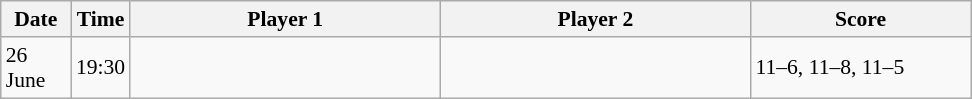<table class="sortable wikitable" style="font-size:90%">
<tr>
<th width="40">Date</th>
<th width="30">Time</th>
<th width="200">Player 1</th>
<th width="200">Player 2</th>
<th width="140">Score</th>
</tr>
<tr>
<td>26 June</td>
<td>19:30</td>
<td></td>
<td><strong></strong></td>
<td>11–6, 11–8, 11–5</td>
</tr>
</table>
